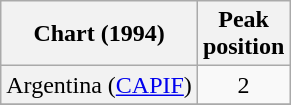<table class="wikitable sortable">
<tr>
<th>Chart (1994)</th>
<th>Peak<br>position</th>
</tr>
<tr>
<td scope="row" style="background-color: #f2f2f2;">Argentina (<a href='#'>CAPIF</a>)</td>
<td align="center">2</td>
</tr>
<tr>
</tr>
</table>
